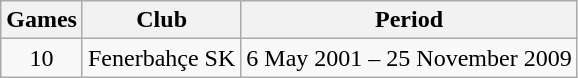<table class="wikitable" style="text-align: center">
<tr>
<th>Games</th>
<th>Club</th>
<th>Period</th>
</tr>
<tr>
<td>10</td>
<td>Fenerbahçe SK</td>
<td>6 May 2001 – 25 November 2009</td>
</tr>
</table>
